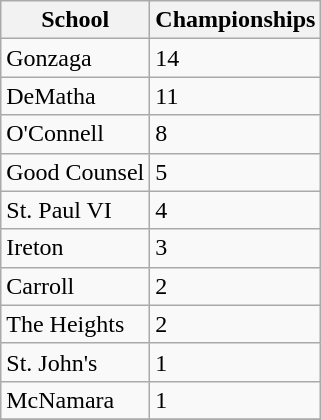<table class="wikitable">
<tr>
<th>School</th>
<th>Championships</th>
</tr>
<tr>
<td>Gonzaga</td>
<td>14</td>
</tr>
<tr>
<td>DeMatha</td>
<td>11</td>
</tr>
<tr>
<td>O'Connell</td>
<td>8</td>
</tr>
<tr>
<td>Good Counsel</td>
<td>5</td>
</tr>
<tr>
<td>St. Paul VI</td>
<td>4</td>
</tr>
<tr>
<td>Ireton</td>
<td>3</td>
</tr>
<tr>
<td>Carroll</td>
<td>2</td>
</tr>
<tr>
<td>The Heights</td>
<td>2</td>
</tr>
<tr>
<td>St. John's</td>
<td>1</td>
</tr>
<tr>
<td>McNamara</td>
<td>1</td>
</tr>
<tr>
</tr>
</table>
